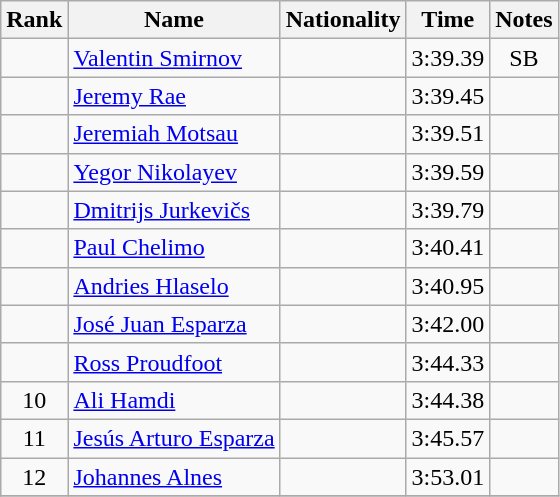<table class="wikitable sortable" style="text-align:center">
<tr>
<th>Rank</th>
<th>Name</th>
<th>Nationality</th>
<th>Time</th>
<th>Notes</th>
</tr>
<tr>
<td></td>
<td align=left><a href='#'>Valentin Smirnov</a></td>
<td align=left></td>
<td>3:39.39</td>
<td>SB</td>
</tr>
<tr>
<td></td>
<td align=left><a href='#'>Jeremy Rae</a></td>
<td align=left></td>
<td>3:39.45</td>
<td></td>
</tr>
<tr>
<td></td>
<td align=left><a href='#'>Jeremiah Motsau</a></td>
<td align=left></td>
<td>3:39.51</td>
<td></td>
</tr>
<tr>
<td></td>
<td align=left><a href='#'>Yegor Nikolayev</a></td>
<td align=left></td>
<td>3:39.59</td>
<td></td>
</tr>
<tr>
<td></td>
<td align=left><a href='#'>Dmitrijs Jurkevičs</a></td>
<td align=left></td>
<td>3:39.79</td>
<td></td>
</tr>
<tr>
<td></td>
<td align=left><a href='#'>Paul Chelimo</a></td>
<td align=left></td>
<td>3:40.41</td>
<td></td>
</tr>
<tr>
<td></td>
<td align=left><a href='#'>Andries Hlaselo</a></td>
<td align=left></td>
<td>3:40.95</td>
<td></td>
</tr>
<tr>
<td></td>
<td align=left><a href='#'>José Juan Esparza</a></td>
<td align=left></td>
<td>3:42.00</td>
<td></td>
</tr>
<tr>
<td></td>
<td align=left><a href='#'>Ross Proudfoot</a></td>
<td align=left></td>
<td>3:44.33</td>
<td></td>
</tr>
<tr>
<td>10</td>
<td align=left><a href='#'>Ali Hamdi</a></td>
<td align=left></td>
<td>3:44.38</td>
<td></td>
</tr>
<tr>
<td>11</td>
<td align=left><a href='#'>Jesús Arturo Esparza</a></td>
<td align=left></td>
<td>3:45.57</td>
<td></td>
</tr>
<tr>
<td>12</td>
<td align=left><a href='#'>Johannes Alnes</a></td>
<td align=left></td>
<td>3:53.01</td>
<td></td>
</tr>
<tr>
</tr>
</table>
